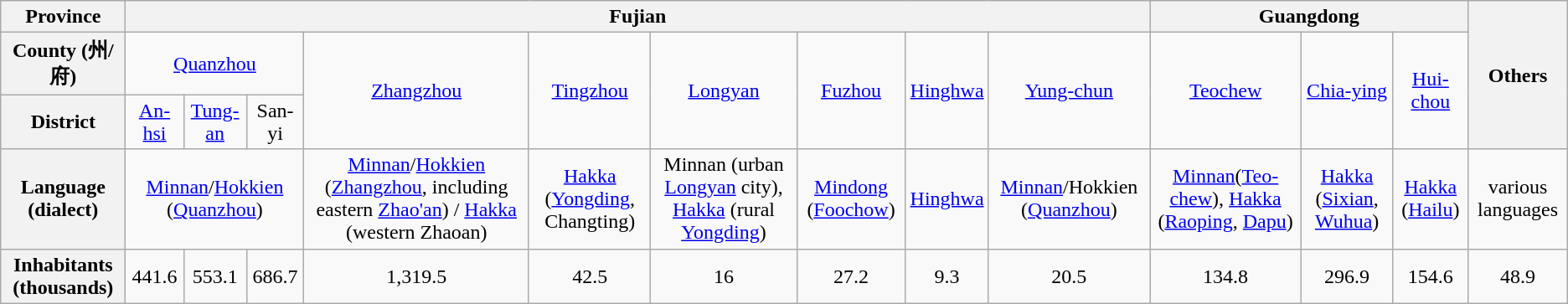<table class="wikitable" style="text-align: center;">
<tr>
<th>Province</th>
<th colspan=9>Fujian</th>
<th colspan=3>Guangdong</th>
<th rowspan=3>Others</th>
</tr>
<tr>
<th>County (州/府)</th>
<td colspan=3><a href='#'>Quanzhou</a></td>
<td rowspan=2><a href='#'>Zhangzhou</a></td>
<td rowspan=2><a href='#'>Tingzhou</a></td>
<td rowspan=2><a href='#'>Longyan</a></td>
<td rowspan=2><a href='#'>Fuzhou</a></td>
<td rowspan=2><a href='#'>Hinghwa</a></td>
<td rowspan=2><a href='#'>Yung-chun</a></td>
<td rowspan=2><a href='#'>Teochew</a></td>
<td rowspan=2><a href='#'>Chia-ying</a></td>
<td rowspan=2><a href='#'>Hui-chou</a></td>
</tr>
<tr>
<th>District</th>
<td><a href='#'>An-hsi</a></td>
<td><a href='#'>Tung-an</a></td>
<td>San-yi</td>
</tr>
<tr>
<th>Language (dialect)</th>
<td colspan=3><a href='#'>Minnan</a>/<a href='#'>Hokkien</a> (<a href='#'>Quanzhou</a>)</td>
<td><a href='#'>Minnan</a>/<a href='#'>Hokkien</a> (<a href='#'>Zhangzhou</a>, including eastern <a href='#'>Zhao'an</a>) / <a href='#'>Hakka</a> (western Zhaoan)</td>
<td><a href='#'>Hakka</a> (<a href='#'>Yongding</a>, Changting)</td>
<td>Minnan (urban <a href='#'>Longyan</a> city), <a href='#'>Hakka</a> (rural <a href='#'>Yongding</a>)</td>
<td><a href='#'>Mindong</a> (<a href='#'>Foochow</a>)</td>
<td><a href='#'>Hinghwa</a></td>
<td><a href='#'>Minnan</a>/Hokkien (<a href='#'>Quanzhou</a>)</td>
<td><a href='#'>Minnan</a>(<a href='#'>Teo-chew</a>), <a href='#'>Hakka</a> (<a href='#'>Raoping</a>, <a href='#'>Dapu</a>)</td>
<td><a href='#'>Hakka</a> (<a href='#'>Sixian</a>, <a href='#'>Wuhua</a>)</td>
<td><a href='#'>Hakka</a> (<a href='#'>Hailu</a>)</td>
<td>various languages</td>
</tr>
<tr>
<th>Inhabitants (thousands)</th>
<td>441.6</td>
<td>553.1</td>
<td>686.7</td>
<td>1,319.5</td>
<td>42.5</td>
<td>16</td>
<td>27.2</td>
<td>9.3</td>
<td>20.5</td>
<td>134.8</td>
<td>296.9</td>
<td>154.6</td>
<td>48.9</td>
</tr>
</table>
